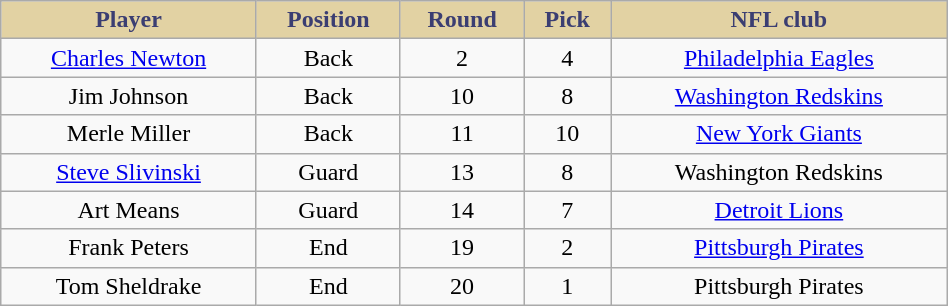<table class="wikitable" style="width:50%;">
<tr style="text-align:center; background:#e2d2a3; color:#3b3e72;">
<td><strong>Player</strong></td>
<td><strong>Position</strong></td>
<td><strong>Round</strong></td>
<td><strong>Pick</strong></td>
<td><strong>NFL club</strong></td>
</tr>
<tr style="text-align:center;" bgcolor="">
<td><a href='#'>Charles Newton</a></td>
<td>Back</td>
<td>2</td>
<td>4</td>
<td><a href='#'>Philadelphia Eagles</a></td>
</tr>
<tr style="text-align:center;" bgcolor="">
<td>Jim Johnson</td>
<td>Back</td>
<td>10</td>
<td>8</td>
<td><a href='#'>Washington Redskins</a></td>
</tr>
<tr style="text-align:center;" bgcolor="">
<td>Merle Miller</td>
<td>Back</td>
<td>11</td>
<td>10</td>
<td><a href='#'>New York Giants</a></td>
</tr>
<tr style="text-align:center;" bgcolor="">
<td><a href='#'>Steve Slivinski</a></td>
<td>Guard</td>
<td>13</td>
<td>8</td>
<td>Washington Redskins</td>
</tr>
<tr style="text-align:center;" bgcolor="">
<td>Art Means</td>
<td>Guard</td>
<td>14</td>
<td>7</td>
<td><a href='#'>Detroit Lions</a></td>
</tr>
<tr style="text-align:center;" bgcolor="">
<td>Frank Peters</td>
<td>End</td>
<td>19</td>
<td>2</td>
<td><a href='#'>Pittsburgh Pirates</a></td>
</tr>
<tr style="text-align:center;" bgcolor="">
<td>Tom Sheldrake</td>
<td>End</td>
<td>20</td>
<td>1</td>
<td>Pittsburgh Pirates</td>
</tr>
</table>
